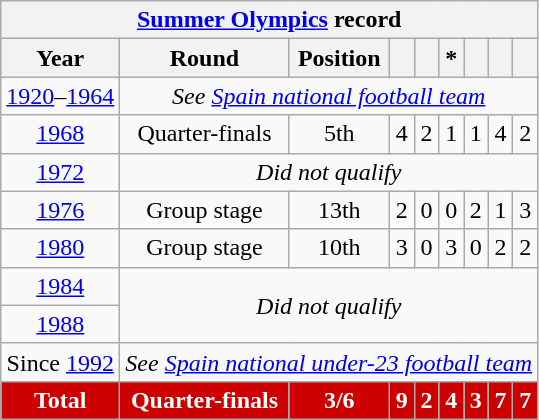<table class="wikitable" style="text-align: center;">
<tr>
<th colspan=9><a href='#'>Summer Olympics</a> record</th>
</tr>
<tr>
<th>Year</th>
<th>Round</th>
<th>Position</th>
<th></th>
<th></th>
<th>*</th>
<th></th>
<th></th>
<th></th>
</tr>
<tr>
<td><a href='#'>1920</a>–<a href='#'>1964</a></td>
<td colspan=8><em>See <a href='#'>Spain national football team</a></em></td>
</tr>
<tr>
<td> <a href='#'>1968</a></td>
<td>Quarter-finals</td>
<td>5th</td>
<td>4</td>
<td>2</td>
<td>1</td>
<td>1</td>
<td>4</td>
<td>2</td>
</tr>
<tr>
<td> <a href='#'>1972</a></td>
<td colspan="8"><em>Did not qualify</em></td>
</tr>
<tr>
<td> <a href='#'>1976</a></td>
<td>Group stage</td>
<td>13th</td>
<td>2</td>
<td>0</td>
<td>0</td>
<td>2</td>
<td>1</td>
<td>3</td>
</tr>
<tr>
<td> <a href='#'>1980</a></td>
<td>Group stage</td>
<td>10th</td>
<td>3</td>
<td>0</td>
<td>3</td>
<td>0</td>
<td>2</td>
<td>2</td>
</tr>
<tr>
<td> <a href='#'>1984</a></td>
<td colspan="8" rowspan="2"><em>Did not qualify</em></td>
</tr>
<tr>
<td> <a href='#'>1988</a></td>
</tr>
<tr>
<td>Since <a href='#'>1992</a></td>
<td colspan=8><em>See <a href='#'>Spain national under-23 football team</a></em></td>
</tr>
<tr style="color:white;">
<th style="background:#c00;">Total</th>
<th style="background:#c00;">Quarter-finals</th>
<th style="background:#c00;">3/6</th>
<th style="background:#c00;">9</th>
<th style="background:#c00;">2</th>
<th style="background:#c00;">4</th>
<th style="background:#c00;">3</th>
<th style="background:#c00;">7</th>
<th style="background:#c00;">7</th>
</tr>
</table>
